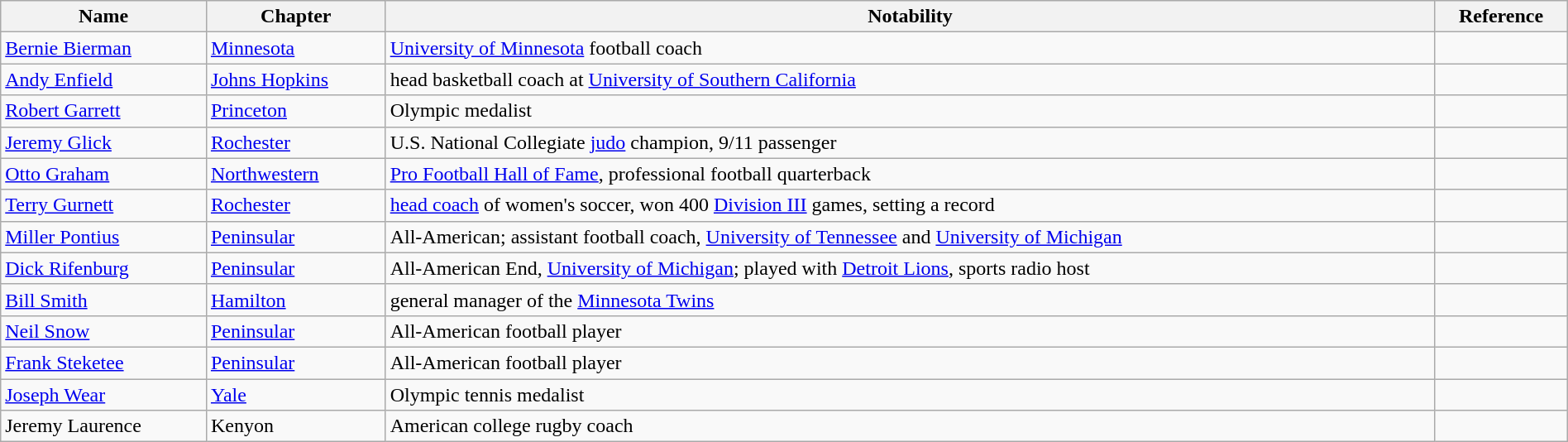<table class="sortable wikitable" style="width:100%;">
<tr>
<th>Name</th>
<th>Chapter</th>
<th>Notability</th>
<th>Reference</th>
</tr>
<tr>
<td><a href='#'>Bernie Bierman</a></td>
<td><a href='#'>Minnesota</a></td>
<td><a href='#'>University of Minnesota</a> football coach</td>
<td></td>
</tr>
<tr>
<td><a href='#'>Andy Enfield</a></td>
<td><a href='#'>Johns Hopkins</a></td>
<td>head basketball coach at <a href='#'>University of Southern California</a></td>
<td></td>
</tr>
<tr>
<td><a href='#'>Robert Garrett</a></td>
<td><a href='#'>Princeton</a></td>
<td>Olympic medalist</td>
<td></td>
</tr>
<tr>
<td><a href='#'>Jeremy Glick</a></td>
<td><a href='#'>Rochester</a></td>
<td>U.S. National Collegiate <a href='#'>judo</a> champion, 9/11 passenger</td>
<td></td>
</tr>
<tr>
<td><a href='#'>Otto Graham</a></td>
<td><a href='#'>Northwestern</a></td>
<td><a href='#'>Pro Football Hall of Fame</a>, professional football quarterback</td>
<td></td>
</tr>
<tr>
<td><a href='#'>Terry Gurnett</a></td>
<td><a href='#'>Rochester</a></td>
<td><a href='#'>head coach</a> of women's soccer, won 400 <a href='#'>Division III</a> games, setting a record</td>
<td></td>
</tr>
<tr>
<td><a href='#'>Miller Pontius</a></td>
<td><a href='#'>Peninsular</a></td>
<td>All-American;  assistant football coach, <a href='#'>University of Tennessee</a> and <a href='#'>University of Michigan</a></td>
<td></td>
</tr>
<tr>
<td><a href='#'>Dick Rifenburg</a></td>
<td><a href='#'>Peninsular</a></td>
<td>All-American End, <a href='#'>University of Michigan</a>; played with <a href='#'>Detroit Lions</a>, sports radio host</td>
<td></td>
</tr>
<tr>
<td><a href='#'>Bill Smith</a></td>
<td><a href='#'>Hamilton</a></td>
<td>general manager of the <a href='#'>Minnesota Twins</a></td>
<td></td>
</tr>
<tr>
<td><a href='#'>Neil Snow</a></td>
<td><a href='#'>Peninsular</a></td>
<td>All-American football player</td>
<td></td>
</tr>
<tr>
<td><a href='#'>Frank Steketee</a></td>
<td><a href='#'>Peninsular</a></td>
<td>All-American football player</td>
<td></td>
</tr>
<tr>
<td><a href='#'>Joseph Wear</a></td>
<td><a href='#'>Yale</a></td>
<td>Olympic tennis medalist</td>
<td></td>
</tr>
<tr>
<td>Jeremy Laurence</td>
<td>Kenyon</td>
<td>American college rugby coach</td>
<td></td>
</tr>
</table>
